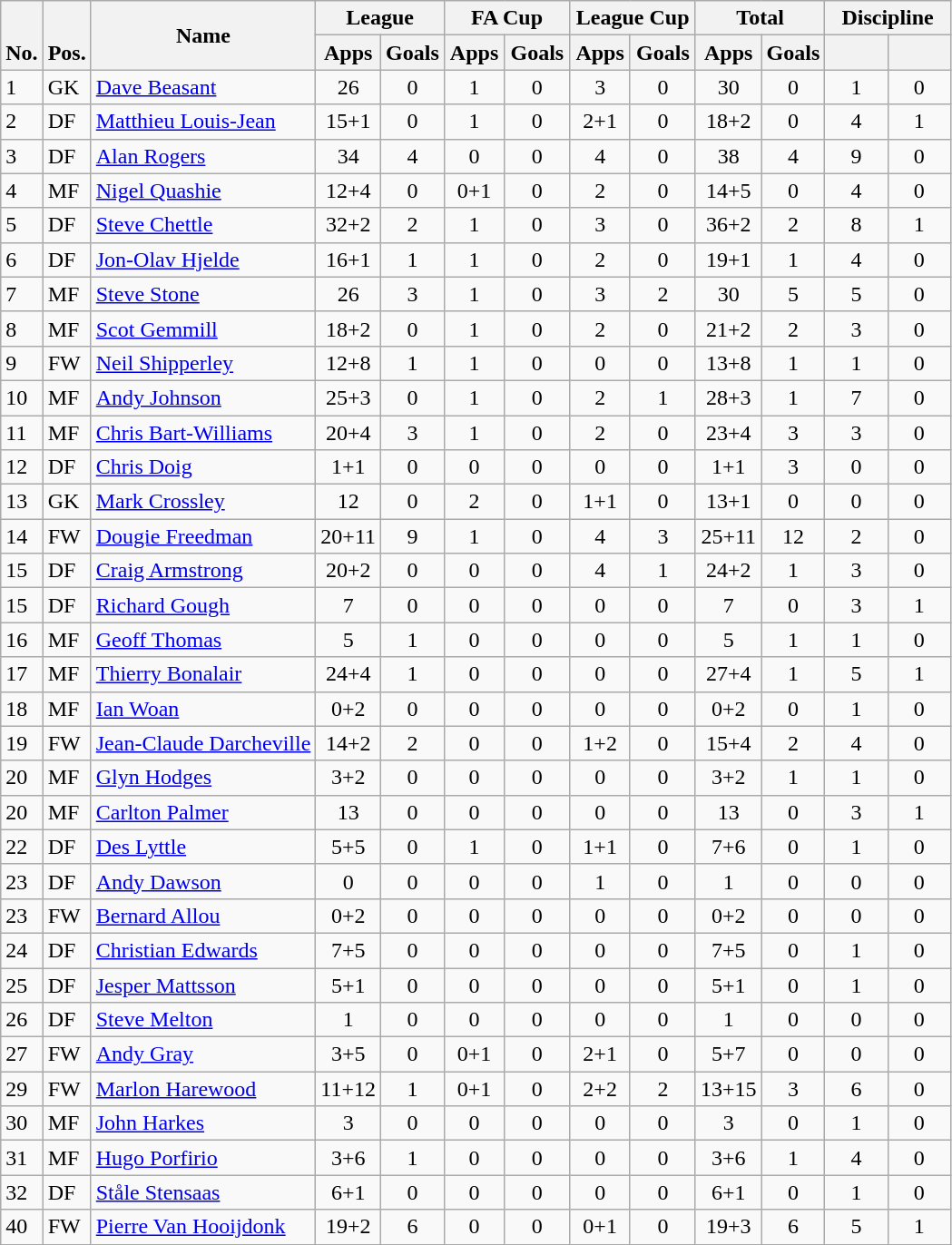<table class="wikitable" style="text-align:center">
<tr>
<th rowspan="2" style="vertical-align:bottom;">No.</th>
<th rowspan="2" style="vertical-align:bottom;">Pos.</th>
<th rowspan="2">Name</th>
<th colspan="2" style="width:85px;">League</th>
<th colspan="2" style="width:85px;">FA Cup</th>
<th colspan="2" style="width:85px;">League Cup</th>
<th colspan="2" style="width:85px;">Total</th>
<th colspan="2" style="width:85px;">Discipline</th>
</tr>
<tr>
<th>Apps</th>
<th>Goals</th>
<th>Apps</th>
<th>Goals</th>
<th>Apps</th>
<th>Goals</th>
<th>Apps</th>
<th>Goals</th>
<th></th>
<th></th>
</tr>
<tr>
<td align="left">1</td>
<td align="left">GK</td>
<td align="left"> <a href='#'>Dave Beasant</a></td>
<td>26</td>
<td>0</td>
<td>1</td>
<td>0</td>
<td>3</td>
<td>0</td>
<td>30</td>
<td>0</td>
<td>1</td>
<td>0</td>
</tr>
<tr>
<td align="left">2</td>
<td align="left">DF</td>
<td align="left"> <a href='#'>Matthieu Louis-Jean</a></td>
<td>15+1</td>
<td>0</td>
<td>1</td>
<td>0</td>
<td>2+1</td>
<td>0</td>
<td>18+2</td>
<td>0</td>
<td>4</td>
<td>1</td>
</tr>
<tr>
<td align="left">3</td>
<td align="left">DF</td>
<td align="left"> <a href='#'>Alan Rogers</a></td>
<td>34</td>
<td>4</td>
<td>0</td>
<td>0</td>
<td>4</td>
<td>0</td>
<td>38</td>
<td>4</td>
<td>9</td>
<td>0</td>
</tr>
<tr>
<td align="left">4</td>
<td align="left">MF</td>
<td align="left"> <a href='#'>Nigel Quashie</a></td>
<td>12+4</td>
<td>0</td>
<td>0+1</td>
<td>0</td>
<td>2</td>
<td>0</td>
<td>14+5</td>
<td>0</td>
<td>4</td>
<td>0</td>
</tr>
<tr>
<td align="left">5</td>
<td align="left">DF</td>
<td align="left"> <a href='#'>Steve Chettle</a></td>
<td>32+2</td>
<td>2</td>
<td>1</td>
<td>0</td>
<td>3</td>
<td>0</td>
<td>36+2</td>
<td>2</td>
<td>8</td>
<td>1</td>
</tr>
<tr>
<td align="left">6</td>
<td align="left">DF</td>
<td align="left"> <a href='#'>Jon-Olav Hjelde</a></td>
<td>16+1</td>
<td>1</td>
<td>1</td>
<td>0</td>
<td>2</td>
<td>0</td>
<td>19+1</td>
<td>1</td>
<td>4</td>
<td>0</td>
</tr>
<tr>
<td align="left">7</td>
<td align="left">MF</td>
<td align="left"> <a href='#'>Steve Stone</a></td>
<td>26</td>
<td>3</td>
<td>1</td>
<td>0</td>
<td>3</td>
<td>2</td>
<td>30</td>
<td>5</td>
<td>5</td>
<td>0</td>
</tr>
<tr>
<td align="left">8</td>
<td align="left">MF</td>
<td align="left"> <a href='#'>Scot Gemmill</a></td>
<td>18+2</td>
<td>0</td>
<td>1</td>
<td>0</td>
<td>2</td>
<td>0</td>
<td>21+2</td>
<td>2</td>
<td>3</td>
<td>0</td>
</tr>
<tr>
<td align="left">9</td>
<td align="left">FW</td>
<td align="left"> <a href='#'>Neil Shipperley</a></td>
<td>12+8</td>
<td>1</td>
<td>1</td>
<td>0</td>
<td>0</td>
<td>0</td>
<td>13+8</td>
<td>1</td>
<td>1</td>
<td>0</td>
</tr>
<tr>
<td align="left">10</td>
<td align="left">MF</td>
<td align="left"> <a href='#'>Andy Johnson</a></td>
<td>25+3</td>
<td>0</td>
<td>1</td>
<td>0</td>
<td>2</td>
<td>1</td>
<td>28+3</td>
<td>1</td>
<td>7</td>
<td>0</td>
</tr>
<tr>
<td align="left">11</td>
<td align="left">MF</td>
<td align="left"> <a href='#'>Chris Bart-Williams</a></td>
<td>20+4</td>
<td>3</td>
<td>1</td>
<td>0</td>
<td>2</td>
<td>0</td>
<td>23+4</td>
<td>3</td>
<td>3</td>
<td>0</td>
</tr>
<tr>
<td align="left">12</td>
<td align="left">DF</td>
<td align="left"> <a href='#'>Chris Doig</a></td>
<td>1+1</td>
<td>0</td>
<td>0</td>
<td>0</td>
<td>0</td>
<td>0</td>
<td>1+1</td>
<td>3</td>
<td>0</td>
<td>0</td>
</tr>
<tr>
<td align="left">13</td>
<td align="left">GK</td>
<td align="left"> <a href='#'>Mark Crossley</a></td>
<td>12</td>
<td>0</td>
<td>2</td>
<td>0</td>
<td>1+1</td>
<td>0</td>
<td>13+1</td>
<td>0</td>
<td>0</td>
<td>0</td>
</tr>
<tr>
<td align="left">14</td>
<td align="left">FW</td>
<td align="left"> <a href='#'>Dougie Freedman</a></td>
<td>20+11</td>
<td>9</td>
<td>1</td>
<td>0</td>
<td>4</td>
<td>3</td>
<td>25+11</td>
<td>12</td>
<td>2</td>
<td>0</td>
</tr>
<tr>
<td align="left">15</td>
<td align="left">DF</td>
<td align="left"> <a href='#'>Craig Armstrong</a></td>
<td>20+2</td>
<td>0</td>
<td>0</td>
<td>0</td>
<td>4</td>
<td>1</td>
<td>24+2</td>
<td>1</td>
<td>3</td>
<td>0</td>
</tr>
<tr>
<td align="left">15</td>
<td align="left">DF</td>
<td align="left"> <a href='#'>Richard Gough</a></td>
<td>7</td>
<td>0</td>
<td>0</td>
<td>0</td>
<td>0</td>
<td>0</td>
<td>7</td>
<td>0</td>
<td>3</td>
<td>1</td>
</tr>
<tr>
<td align="left">16</td>
<td align="left">MF</td>
<td align="left"> <a href='#'>Geoff Thomas</a></td>
<td>5</td>
<td>1</td>
<td>0</td>
<td>0</td>
<td>0</td>
<td>0</td>
<td>5</td>
<td>1</td>
<td>1</td>
<td>0</td>
</tr>
<tr>
<td align="left">17</td>
<td align="left">MF</td>
<td align="left"> <a href='#'>Thierry Bonalair</a></td>
<td>24+4</td>
<td>1</td>
<td>0</td>
<td>0</td>
<td>0</td>
<td>0</td>
<td>27+4</td>
<td>1</td>
<td>5</td>
<td>1</td>
</tr>
<tr>
<td align="left">18</td>
<td align="left">MF</td>
<td align="left"> <a href='#'>Ian Woan</a></td>
<td>0+2</td>
<td>0</td>
<td>0</td>
<td>0</td>
<td>0</td>
<td>0</td>
<td>0+2</td>
<td>0</td>
<td>1</td>
<td>0</td>
</tr>
<tr>
<td align="left">19</td>
<td align="left">FW</td>
<td align="left"> <a href='#'>Jean-Claude Darcheville</a></td>
<td>14+2</td>
<td>2</td>
<td>0</td>
<td>0</td>
<td>1+2</td>
<td>0</td>
<td>15+4</td>
<td>2</td>
<td>4</td>
<td>0</td>
</tr>
<tr>
<td align="left">20</td>
<td align="left">MF</td>
<td align="left"> <a href='#'>Glyn Hodges</a></td>
<td>3+2</td>
<td>0</td>
<td>0</td>
<td>0</td>
<td>0</td>
<td>0</td>
<td>3+2</td>
<td>1</td>
<td>1</td>
<td>0</td>
</tr>
<tr>
<td align="left">20</td>
<td align="left">MF</td>
<td align="left"> <a href='#'>Carlton Palmer</a></td>
<td>13</td>
<td>0</td>
<td>0</td>
<td>0</td>
<td>0</td>
<td>0</td>
<td>13</td>
<td>0</td>
<td>3</td>
<td>1</td>
</tr>
<tr>
<td align="left">22</td>
<td align="left">DF</td>
<td align="left"> <a href='#'>Des Lyttle</a></td>
<td>5+5</td>
<td>0</td>
<td>1</td>
<td>0</td>
<td>1+1</td>
<td>0</td>
<td>7+6</td>
<td>0</td>
<td>1</td>
<td>0</td>
</tr>
<tr>
<td align="left">23</td>
<td align="left">DF</td>
<td align="left"> <a href='#'>Andy Dawson</a></td>
<td>0</td>
<td>0</td>
<td>0</td>
<td>0</td>
<td>1</td>
<td>0</td>
<td>1</td>
<td>0</td>
<td>0</td>
<td>0</td>
</tr>
<tr>
<td align="left">23</td>
<td align="left">FW</td>
<td align="left"> <a href='#'>Bernard Allou</a></td>
<td>0+2</td>
<td>0</td>
<td>0</td>
<td>0</td>
<td>0</td>
<td>0</td>
<td>0+2</td>
<td>0</td>
<td>0</td>
<td>0</td>
</tr>
<tr>
<td align="left">24</td>
<td align="left">DF</td>
<td align="left"> <a href='#'>Christian Edwards</a></td>
<td>7+5</td>
<td>0</td>
<td>0</td>
<td>0</td>
<td>0</td>
<td>0</td>
<td>7+5</td>
<td>0</td>
<td>1</td>
<td>0</td>
</tr>
<tr>
<td align="left">25</td>
<td align="left">DF</td>
<td align="left"> <a href='#'>Jesper Mattsson</a></td>
<td>5+1</td>
<td>0</td>
<td>0</td>
<td>0</td>
<td>0</td>
<td>0</td>
<td>5+1</td>
<td>0</td>
<td>1</td>
<td>0</td>
</tr>
<tr>
<td align="left">26</td>
<td align="left">DF</td>
<td align="left"> <a href='#'>Steve Melton</a></td>
<td>1</td>
<td>0</td>
<td>0</td>
<td>0</td>
<td>0</td>
<td>0</td>
<td>1</td>
<td>0</td>
<td>0</td>
<td>0</td>
</tr>
<tr>
<td align="left">27</td>
<td align="left">FW</td>
<td align="left"> <a href='#'>Andy Gray</a></td>
<td>3+5</td>
<td>0</td>
<td>0+1</td>
<td>0</td>
<td>2+1</td>
<td>0</td>
<td>5+7</td>
<td>0</td>
<td>0</td>
<td>0</td>
</tr>
<tr>
<td align="left">29</td>
<td align="left">FW</td>
<td align="left"> <a href='#'>Marlon Harewood</a></td>
<td>11+12</td>
<td>1</td>
<td>0+1</td>
<td>0</td>
<td>2+2</td>
<td>2</td>
<td>13+15</td>
<td>3</td>
<td>6</td>
<td>0</td>
</tr>
<tr>
<td align="left">30</td>
<td align="left">MF</td>
<td align="left"> <a href='#'>John Harkes</a></td>
<td>3</td>
<td>0</td>
<td>0</td>
<td>0</td>
<td>0</td>
<td>0</td>
<td>3</td>
<td>0</td>
<td>1</td>
<td>0</td>
</tr>
<tr>
<td align="left">31</td>
<td align="left">MF</td>
<td align="left"> <a href='#'>Hugo Porfirio</a></td>
<td>3+6</td>
<td>1</td>
<td>0</td>
<td>0</td>
<td>0</td>
<td>0</td>
<td>3+6</td>
<td>1</td>
<td>4</td>
<td>0</td>
</tr>
<tr>
<td align="left">32</td>
<td align="left">DF</td>
<td align="left"> <a href='#'>Ståle Stensaas</a></td>
<td>6+1</td>
<td>0</td>
<td>0</td>
<td>0</td>
<td>0</td>
<td>0</td>
<td>6+1</td>
<td>0</td>
<td>1</td>
<td>0</td>
</tr>
<tr>
<td align="left">40</td>
<td align="left">FW</td>
<td align="left"> <a href='#'>Pierre Van Hooijdonk</a></td>
<td>19+2</td>
<td>6</td>
<td>0</td>
<td>0</td>
<td>0+1</td>
<td>0</td>
<td>19+3</td>
<td>6</td>
<td>5</td>
<td>1</td>
</tr>
</table>
